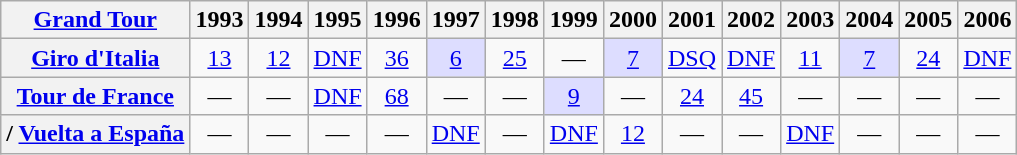<table class="wikitable plainrowheaders">
<tr>
<th scope="col"><a href='#'>Grand Tour</a></th>
<th scope="col">1993</th>
<th scope="col">1994</th>
<th scope="col">1995</th>
<th scope="col">1996</th>
<th scope="col">1997</th>
<th scope="col">1998</th>
<th scope="col">1999</th>
<th scope="col">2000</th>
<th scope="col">2001</th>
<th scope="col">2002</th>
<th scope="col">2003</th>
<th scope="col">2004</th>
<th scope="col">2005</th>
<th scope="col">2006</th>
</tr>
<tr style="text-align:center;">
<th scope="row"> <a href='#'>Giro d'Italia</a></th>
<td style="text-align:center;"><a href='#'>13</a></td>
<td style="text-align:center;"><a href='#'>12</a></td>
<td style="text-align:center;"><a href='#'>DNF</a></td>
<td style="text-align:center;"><a href='#'>36</a></td>
<td style="text-align:center; background:#ddf;"><a href='#'>6</a></td>
<td style="text-align:center;"><a href='#'>25</a></td>
<td>—</td>
<td style="text-align:center; background:#ddf;"><a href='#'>7</a></td>
<td style="text-align:center;"><a href='#'>DSQ</a></td>
<td style="text-align:center;"><a href='#'>DNF</a></td>
<td style="text-align:center;"><a href='#'>11</a></td>
<td style="text-align:center; background:#ddf;"><a href='#'>7</a></td>
<td style="text-align:center;"><a href='#'>24</a></td>
<td style="text-align:center;"><a href='#'>DNF</a></td>
</tr>
<tr style="text-align:center;">
<th scope="row"> <a href='#'>Tour de France</a></th>
<td>—</td>
<td>—</td>
<td style="text-align:center;"><a href='#'>DNF</a></td>
<td style="text-align:center;"><a href='#'>68</a></td>
<td>—</td>
<td>—</td>
<td style="text-align:center; background:#ddf;"><a href='#'>9</a></td>
<td>—</td>
<td style="text-align:center;"><a href='#'>24</a></td>
<td style="text-align:center;"><a href='#'>45</a></td>
<td>—</td>
<td>—</td>
<td>—</td>
<td>—</td>
</tr>
<tr style="text-align:center;">
<th scope="row">/ <a href='#'>Vuelta a España</a></th>
<td>—</td>
<td>—</td>
<td>—</td>
<td>—</td>
<td style="text-align:center;"><a href='#'>DNF</a></td>
<td>—</td>
<td style="text-align:center;"><a href='#'>DNF</a></td>
<td style="text-align:center;"><a href='#'>12</a></td>
<td>—</td>
<td>—</td>
<td style="text-align:center;"><a href='#'>DNF</a></td>
<td>—</td>
<td>—</td>
<td>—</td>
</tr>
</table>
